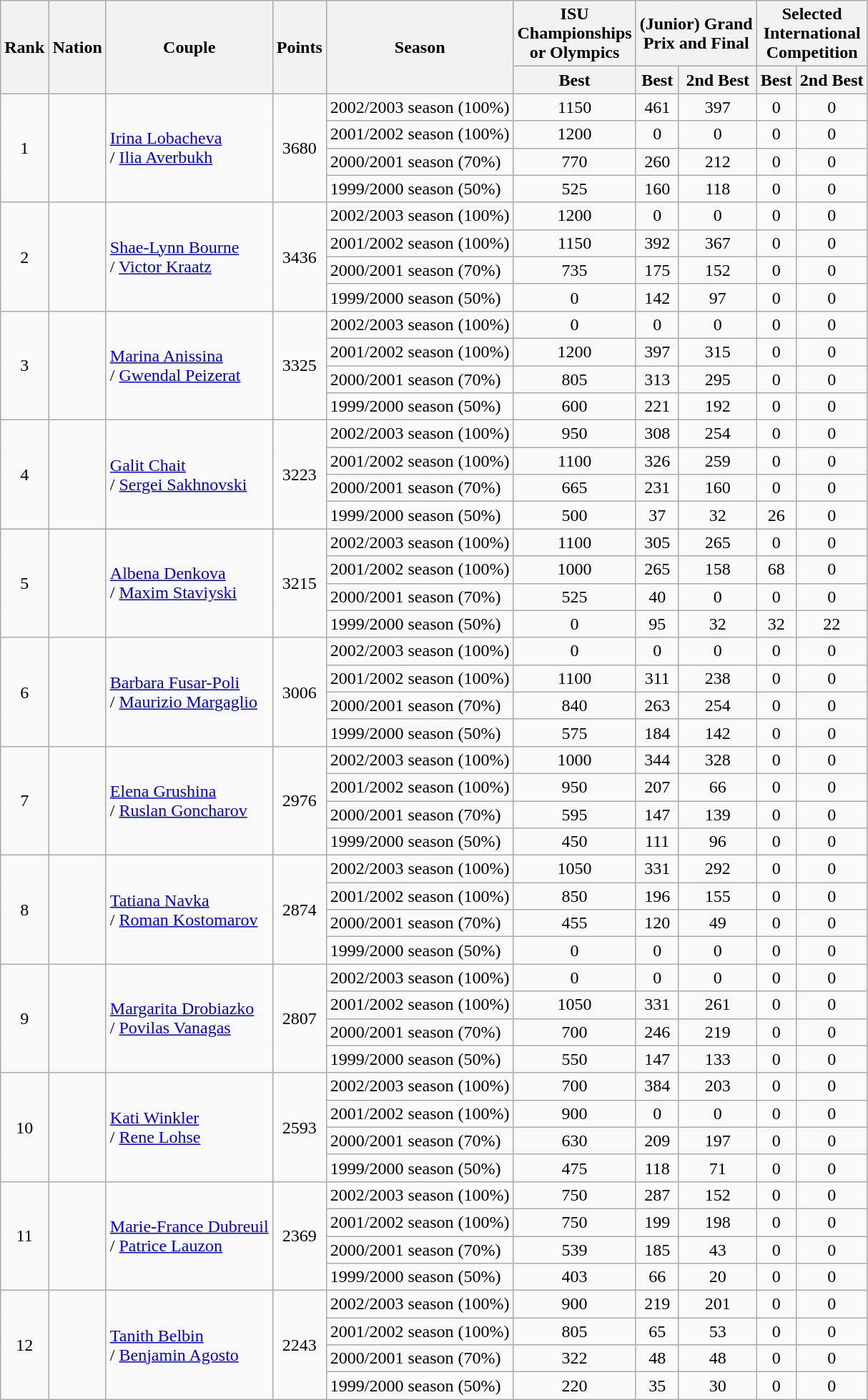<table class="wikitable sortable" style="text-align: center;">
<tr>
<th rowspan="2">Rank</th>
<th rowspan="2">Nation</th>
<th rowspan="2">Couple</th>
<th rowspan="2">Points</th>
<th rowspan="2">Season</th>
<th>ISU <br> Championships <br> or Olympics</th>
<th colspan="2">(Junior) Grand <br> Prix and Final</th>
<th colspan="2">Selected <br> International <br> Competition</th>
</tr>
<tr>
<th>Best</th>
<th>Best</th>
<th>2nd Best</th>
<th>Best</th>
<th>2nd Best</th>
</tr>
<tr>
<td rowspan="4">1</td>
<td rowspan="4" style="text-align: left;"></td>
<td rowspan="4" style="text-align: left;"><a href='#'>Irina Lobacheva</a> <br>/ <a href='#'>Ilia Averbukh</a></td>
<td rowspan="4">3680</td>
<td style="text-align: left;">2002/2003 season (100%)</td>
<td>1150</td>
<td>461</td>
<td>397</td>
<td>0</td>
<td>0</td>
</tr>
<tr>
<td style="text-align: left;">2001/2002 season (100%)</td>
<td>1200</td>
<td>0</td>
<td>0</td>
<td>0</td>
<td>0</td>
</tr>
<tr>
<td style="text-align: left;">2000/2001 season (70%)</td>
<td>770</td>
<td>260</td>
<td>212</td>
<td>0</td>
<td>0</td>
</tr>
<tr>
<td style="text-align: left;">1999/2000 season (50%)</td>
<td>525</td>
<td>160</td>
<td>118</td>
<td>0</td>
<td>0</td>
</tr>
<tr>
<td rowspan="4">2</td>
<td rowspan="4" style="text-align: left;"></td>
<td rowspan="4" style="text-align: left;"><a href='#'>Shae-Lynn Bourne</a> <br>/ <a href='#'>Victor Kraatz</a></td>
<td rowspan="4">3436</td>
<td style="text-align: left;">2002/2003 season (100%)</td>
<td>1200</td>
<td>0</td>
<td>0</td>
<td>0</td>
<td>0</td>
</tr>
<tr>
<td style="text-align: left;">2001/2002 season (100%)</td>
<td>1150</td>
<td>392</td>
<td>367</td>
<td>0</td>
<td>0</td>
</tr>
<tr>
<td style="text-align: left;">2000/2001 season (70%)</td>
<td>735</td>
<td>175</td>
<td>152</td>
<td>0</td>
<td>0</td>
</tr>
<tr>
<td style="text-align: left;">1999/2000 season (50%)</td>
<td>0</td>
<td>142</td>
<td>97</td>
<td>0</td>
<td>0</td>
</tr>
<tr>
<td rowspan="4">3</td>
<td rowspan="4" style="text-align: left;"></td>
<td rowspan="4" style="text-align: left;"><a href='#'>Marina Anissina</a> <br>/ <a href='#'>Gwendal Peizerat</a></td>
<td rowspan="4">3325</td>
<td style="text-align: left;">2002/2003 season (100%)</td>
<td>0</td>
<td>0</td>
<td>0</td>
<td>0</td>
<td>0</td>
</tr>
<tr>
<td style="text-align: left;">2001/2002 season (100%)</td>
<td>1200</td>
<td>397</td>
<td>315</td>
<td>0</td>
<td>0</td>
</tr>
<tr>
<td style="text-align: left;">2000/2001 season (70%)</td>
<td>805</td>
<td>313</td>
<td>295</td>
<td>0</td>
<td>0</td>
</tr>
<tr>
<td style="text-align: left;">1999/2000 season (50%)</td>
<td>600</td>
<td>221</td>
<td>192</td>
<td>0</td>
<td>0</td>
</tr>
<tr>
<td rowspan="4">4</td>
<td rowspan="4" style="text-align: left;"></td>
<td rowspan="4" style="text-align: left;"><a href='#'>Galit Chait</a> <br>/ <a href='#'>Sergei Sakhnovski</a></td>
<td rowspan="4">3223</td>
<td style="text-align: left;">2002/2003 season (100%)</td>
<td>950</td>
<td>308</td>
<td>254</td>
<td>0</td>
<td>0</td>
</tr>
<tr>
<td style="text-align: left;">2001/2002 season (100%)</td>
<td>1100</td>
<td>326</td>
<td>259</td>
<td>0</td>
<td>0</td>
</tr>
<tr>
<td style="text-align: left;">2000/2001 season (70%)</td>
<td>665</td>
<td>231</td>
<td>160</td>
<td>0</td>
<td>0</td>
</tr>
<tr>
<td style="text-align: left;">1999/2000 season (50%)</td>
<td>500</td>
<td>37</td>
<td>32</td>
<td>26</td>
<td>0</td>
</tr>
<tr>
<td rowspan="4">5</td>
<td rowspan="4" style="text-align: left;"></td>
<td rowspan="4" style="text-align: left;"><a href='#'>Albena Denkova</a> <br>/ <a href='#'>Maxim Staviyski</a></td>
<td rowspan="4">3215</td>
<td style="text-align: left;">2002/2003 season (100%)</td>
<td>1100</td>
<td>305</td>
<td>265</td>
<td>0</td>
<td>0</td>
</tr>
<tr>
<td style="text-align: left;">2001/2002 season (100%)</td>
<td>1000</td>
<td>265</td>
<td>158</td>
<td>68</td>
<td>0</td>
</tr>
<tr>
<td style="text-align: left;">2000/2001 season (70%)</td>
<td>525</td>
<td>40</td>
<td>0</td>
<td>0</td>
<td>0</td>
</tr>
<tr>
<td style="text-align: left;">1999/2000 season (50%)</td>
<td>0</td>
<td>95</td>
<td>32</td>
<td>32</td>
<td>22</td>
</tr>
<tr>
<td rowspan="4">6</td>
<td rowspan="4" style="text-align: left;"></td>
<td rowspan="4" style="text-align: left;"><a href='#'>Barbara Fusar-Poli</a> <br>/ <a href='#'>Maurizio Margaglio</a></td>
<td rowspan="4">3006</td>
<td style="text-align: left;">2002/2003 season (100%)</td>
<td>0</td>
<td>0</td>
<td>0</td>
<td>0</td>
<td>0</td>
</tr>
<tr>
<td style="text-align: left;">2001/2002 season (100%)</td>
<td>1100</td>
<td>311</td>
<td>238</td>
<td>0</td>
<td>0</td>
</tr>
<tr>
<td style="text-align: left;">2000/2001 season (70%)</td>
<td>840</td>
<td>263</td>
<td>254</td>
<td>0</td>
<td>0</td>
</tr>
<tr>
<td style="text-align: left;">1999/2000 season (50%)</td>
<td>575</td>
<td>184</td>
<td>142</td>
<td>0</td>
<td>0</td>
</tr>
<tr>
<td rowspan="4">7</td>
<td rowspan="4" style="text-align: left;"></td>
<td rowspan="4" style="text-align: left;"><a href='#'>Elena Grushina</a> <br>/ <a href='#'>Ruslan Goncharov</a></td>
<td rowspan="4">2976</td>
<td style="text-align: left;">2002/2003 season (100%)</td>
<td>1000</td>
<td>344</td>
<td>328</td>
<td>0</td>
<td>0</td>
</tr>
<tr>
<td style="text-align: left;">2001/2002 season (100%)</td>
<td>950</td>
<td>207</td>
<td>66</td>
<td>0</td>
<td>0</td>
</tr>
<tr>
<td style="text-align: left;">2000/2001 season (70%)</td>
<td>595</td>
<td>147</td>
<td>139</td>
<td>0</td>
<td>0</td>
</tr>
<tr>
<td style="text-align: left;">1999/2000 season (50%)</td>
<td>450</td>
<td>111</td>
<td>96</td>
<td>0</td>
<td>0</td>
</tr>
<tr>
<td rowspan="4">8</td>
<td rowspan="4" style="text-align: left;"></td>
<td rowspan="4" style="text-align: left;"><a href='#'>Tatiana Navka</a> <br>/ <a href='#'>Roman Kostomarov</a></td>
<td rowspan="4">2874</td>
<td style="text-align: left;">2002/2003 season (100%)</td>
<td>1050</td>
<td>331</td>
<td>292</td>
<td>0</td>
<td>0</td>
</tr>
<tr>
<td style="text-align: left;">2001/2002 season (100%)</td>
<td>850</td>
<td>196</td>
<td>155</td>
<td>0</td>
<td>0</td>
</tr>
<tr>
<td style="text-align: left;">2000/2001 season (70%)</td>
<td>455</td>
<td>120</td>
<td>49</td>
<td>0</td>
<td>0</td>
</tr>
<tr>
<td style="text-align: left;">1999/2000 season (50%)</td>
<td>0</td>
<td>0</td>
<td>0</td>
<td>0</td>
<td>0</td>
</tr>
<tr>
<td rowspan="4">9</td>
<td rowspan="4" style="text-align: left;"></td>
<td rowspan="4" style="text-align: left;"><a href='#'>Margarita Drobiazko</a> <br>/ <a href='#'>Povilas Vanagas</a></td>
<td rowspan="4">2807</td>
<td style="text-align: left;">2002/2003 season (100%)</td>
<td>0</td>
<td>0</td>
<td>0</td>
<td>0</td>
<td>0</td>
</tr>
<tr>
<td style="text-align: left;">2001/2002 season (100%)</td>
<td>1050</td>
<td>331</td>
<td>261</td>
<td>0</td>
<td>0</td>
</tr>
<tr>
<td style="text-align: left;">2000/2001 season (70%)</td>
<td>700</td>
<td>246</td>
<td>219</td>
<td>0</td>
<td>0</td>
</tr>
<tr>
<td style="text-align: left;">1999/2000 season (50%)</td>
<td>550</td>
<td>147</td>
<td>133</td>
<td>0</td>
<td>0</td>
</tr>
<tr>
<td rowspan="4">10</td>
<td rowspan="4" style="text-align: left;"></td>
<td rowspan="4" style="text-align: left;"><a href='#'>Kati Winkler</a> <br>/ <a href='#'>Rene Lohse</a></td>
<td rowspan="4">2593</td>
<td style="text-align: left;">2002/2003 season (100%)</td>
<td>700</td>
<td>384</td>
<td>203</td>
<td>0</td>
<td>0</td>
</tr>
<tr>
<td style="text-align: left;">2001/2002 season (100%)</td>
<td>900</td>
<td>0</td>
<td>0</td>
<td>0</td>
<td>0</td>
</tr>
<tr>
<td style="text-align: left;">2000/2001 season (70%)</td>
<td>630</td>
<td>209</td>
<td>197</td>
<td>0</td>
<td>0</td>
</tr>
<tr>
<td style="text-align: left;">1999/2000 season (50%)</td>
<td>475</td>
<td>118</td>
<td>71</td>
<td>0</td>
<td>0</td>
</tr>
<tr>
<td rowspan="4">11</td>
<td rowspan="4" style="text-align: left;"></td>
<td rowspan="4" style="text-align: left;"><a href='#'>Marie-France Dubreuil</a> <br>/ <a href='#'>Patrice Lauzon</a></td>
<td rowspan="4">2369</td>
<td style="text-align: left;">2002/2003 season (100%)</td>
<td>750</td>
<td>287</td>
<td>152</td>
<td>0</td>
<td>0</td>
</tr>
<tr>
<td style="text-align: left;">2001/2002 season (100%)</td>
<td>750</td>
<td>199</td>
<td>198</td>
<td>0</td>
<td>0</td>
</tr>
<tr>
<td style="text-align: left;">2000/2001 season (70%)</td>
<td>539</td>
<td>185</td>
<td>43</td>
<td>0</td>
<td>0</td>
</tr>
<tr>
<td style="text-align: left;">1999/2000 season (50%)</td>
<td>403</td>
<td>66</td>
<td>20</td>
<td>0</td>
<td>0</td>
</tr>
<tr>
<td rowspan="4">12</td>
<td rowspan="4" style="text-align: left;"></td>
<td rowspan="4" style="text-align: left;"><a href='#'>Tanith Belbin</a> <br>/ <a href='#'>Benjamin Agosto</a></td>
<td rowspan="4">2243</td>
<td style="text-align: left;">2002/2003 season (100%)</td>
<td>900</td>
<td>219</td>
<td>201</td>
<td>0</td>
<td>0</td>
</tr>
<tr>
<td style="text-align: left;">2001/2002 season (100%)</td>
<td>805</td>
<td>65</td>
<td>53</td>
<td>0</td>
<td>0</td>
</tr>
<tr>
<td style="text-align: left;">2000/2001 season (70%)</td>
<td>322</td>
<td>48</td>
<td>48</td>
<td>0</td>
<td>0</td>
</tr>
<tr>
<td style="text-align: left;">1999/2000 season (50%)</td>
<td>220</td>
<td>35</td>
<td>30</td>
<td>0</td>
<td>0</td>
</tr>
</table>
